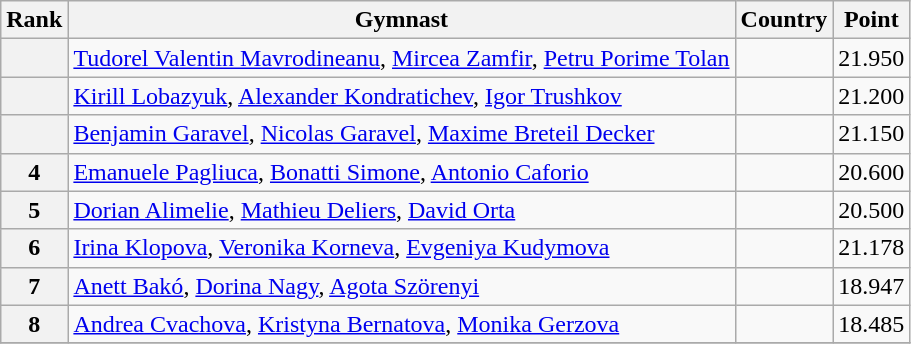<table class="wikitable sortable">
<tr>
<th>Rank</th>
<th>Gymnast</th>
<th>Country</th>
<th>Point</th>
</tr>
<tr>
<th></th>
<td><a href='#'>Tudorel Valentin Mavrodineanu</a>,  <a href='#'>Mircea Zamfir</a>, <a href='#'>Petru Porime Tolan</a></td>
<td></td>
<td>21.950</td>
</tr>
<tr>
<th></th>
<td><a href='#'>Kirill Lobazyuk</a>, <a href='#'>Alexander Kondratichev</a>, <a href='#'>Igor Trushkov</a></td>
<td></td>
<td>21.200</td>
</tr>
<tr>
<th></th>
<td><a href='#'>Benjamin Garavel</a>, <a href='#'>Nicolas Garavel</a>, <a href='#'>Maxime Breteil Decker</a></td>
<td></td>
<td>21.150</td>
</tr>
<tr>
<th>4</th>
<td><a href='#'>Emanuele Pagliuca</a>, <a href='#'>Bonatti Simone</a>, <a href='#'>Antonio Caforio</a></td>
<td></td>
<td>20.600</td>
</tr>
<tr>
<th>5</th>
<td><a href='#'>Dorian Alimelie</a>, <a href='#'>Mathieu Deliers</a>, <a href='#'>David Orta</a></td>
<td></td>
<td>20.500</td>
</tr>
<tr>
<th>6</th>
<td><a href='#'>Irina Klopova</a>, <a href='#'>Veronika Korneva</a>, <a href='#'>Evgeniya Kudymova</a></td>
<td></td>
<td>21.178</td>
</tr>
<tr>
<th>7</th>
<td><a href='#'>Anett Bakó</a>,  <a href='#'>Dorina Nagy</a>, <a href='#'>Agota Szörenyi</a></td>
<td></td>
<td>18.947</td>
</tr>
<tr>
<th>8</th>
<td><a href='#'>Andrea Cvachova</a>, <a href='#'>Kristyna Bernatova</a>, <a href='#'>Monika Gerzova</a></td>
<td></td>
<td>18.485</td>
</tr>
<tr>
</tr>
</table>
